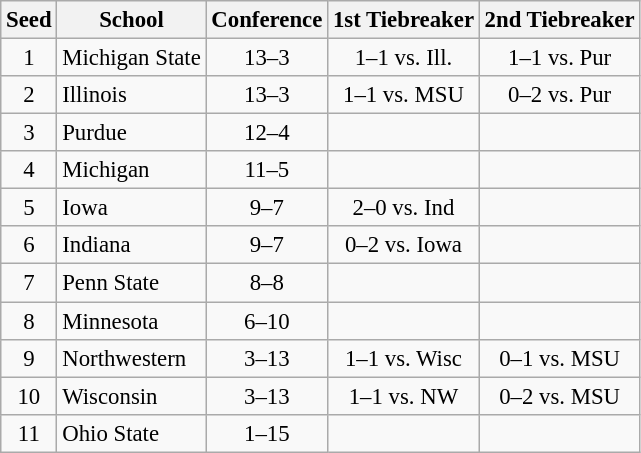<table class="wikitable" style="font-size: 95%; text-align:center;">
<tr>
<th>Seed</th>
<th>School</th>
<th>Conference</th>
<th>1st Tiebreaker</th>
<th>2nd Tiebreaker</th>
</tr>
<tr>
<td>1</td>
<td align=left>Michigan State</td>
<td>13–3</td>
<td>1–1 vs. Ill.</td>
<td>1–1 vs. Pur</td>
</tr>
<tr>
<td>2</td>
<td align=left>Illinois</td>
<td>13–3</td>
<td>1–1 vs. MSU</td>
<td>0–2 vs. Pur</td>
</tr>
<tr>
<td>3</td>
<td align=left>Purdue</td>
<td>12–4</td>
<td></td>
<td></td>
</tr>
<tr>
<td>4</td>
<td align=left>Michigan</td>
<td>11–5</td>
<td></td>
<td></td>
</tr>
<tr>
<td>5</td>
<td align=left>Iowa</td>
<td>9–7</td>
<td>2–0 vs. Ind</td>
<td></td>
</tr>
<tr>
<td>6</td>
<td align=left>Indiana</td>
<td>9–7</td>
<td>0–2 vs. Iowa</td>
<td></td>
</tr>
<tr>
<td>7</td>
<td align=left>Penn State</td>
<td>8–8</td>
<td></td>
<td></td>
</tr>
<tr>
<td>8</td>
<td align=left>Minnesota</td>
<td>6–10</td>
<td></td>
<td></td>
</tr>
<tr>
<td>9</td>
<td align=left>Northwestern</td>
<td>3–13</td>
<td>1–1 vs. Wisc</td>
<td>0–1 vs. MSU</td>
</tr>
<tr>
<td>10</td>
<td align=left>Wisconsin</td>
<td>3–13</td>
<td>1–1 vs. NW</td>
<td>0–2 vs. MSU</td>
</tr>
<tr>
<td>11</td>
<td align=left>Ohio State</td>
<td>1–15</td>
<td></td>
<td></td>
</tr>
</table>
